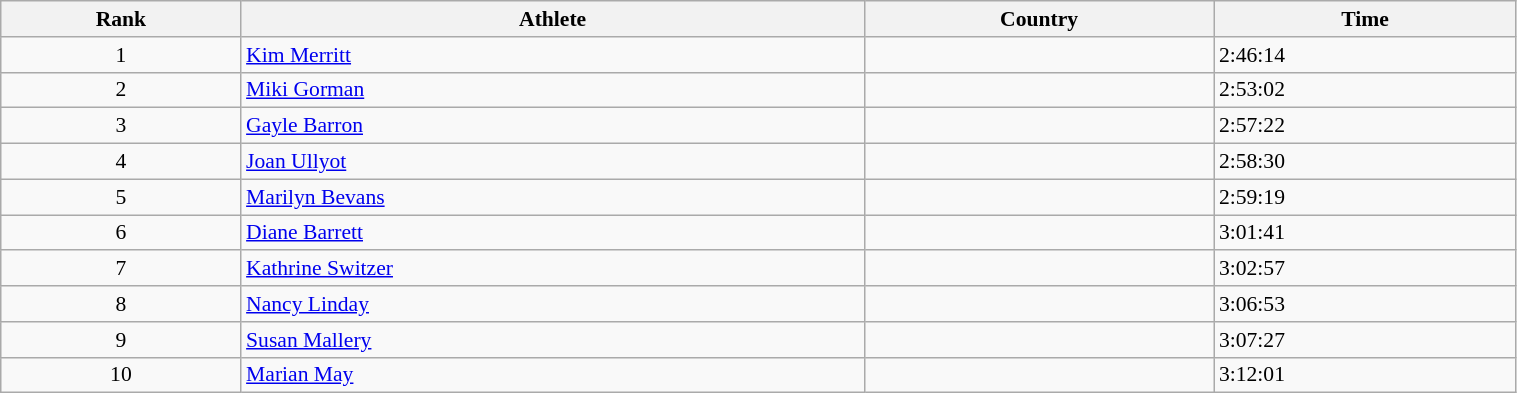<table class="wikitable" width=80% style="font-size:90%; text-align:left;">
<tr>
<th>Rank</th>
<th>Athlete</th>
<th>Country</th>
<th>Time</th>
</tr>
<tr>
<td style="text-align:center">1</td>
<td><a href='#'>Kim Merritt</a></td>
<td></td>
<td>2:46:14</td>
</tr>
<tr>
<td style="text-align:center">2</td>
<td><a href='#'>Miki Gorman</a></td>
<td></td>
<td>2:53:02</td>
</tr>
<tr>
<td style="text-align:center">3</td>
<td><a href='#'>Gayle Barron</a></td>
<td></td>
<td>2:57:22</td>
</tr>
<tr>
<td style="text-align:center">4</td>
<td><a href='#'>Joan Ullyot</a></td>
<td></td>
<td>2:58:30</td>
</tr>
<tr>
<td style="text-align:center">5</td>
<td><a href='#'>Marilyn Bevans</a></td>
<td></td>
<td>2:59:19</td>
</tr>
<tr>
<td style="text-align:center">6</td>
<td><a href='#'>Diane Barrett</a></td>
<td></td>
<td>3:01:41</td>
</tr>
<tr>
<td style="text-align:center">7</td>
<td><a href='#'>Kathrine Switzer</a></td>
<td></td>
<td>3:02:57</td>
</tr>
<tr>
<td style="text-align:center">8</td>
<td><a href='#'>Nancy Linday</a></td>
<td></td>
<td>3:06:53</td>
</tr>
<tr>
<td style="text-align:center">9</td>
<td><a href='#'>Susan Mallery</a></td>
<td></td>
<td>3:07:27</td>
</tr>
<tr>
<td style="text-align:center">10</td>
<td><a href='#'>Marian May</a></td>
<td></td>
<td>3:12:01</td>
</tr>
</table>
